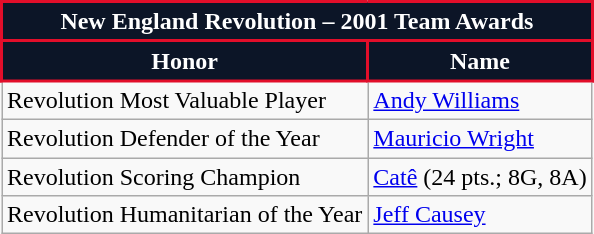<table class="wikitable">
<tr>
<th colspan="3" style="background:#0c1527; color:#fff; border:2px solid #e20e2a; text-align: center; font-weight:bold;">New England Revolution – 2001 Team Awards</th>
</tr>
<tr>
<th style="background:#0c1527; color:#fff; border:2px solid #e20e2a;" scope="col">Honor</th>
<th style="background:#0c1527; color:#fff; border:2px solid #e20e2a;" scope="col">Name</th>
</tr>
<tr>
<td>Revolution Most Valuable Player</td>
<td><a href='#'>Andy Williams</a></td>
</tr>
<tr>
<td>Revolution Defender of the Year</td>
<td><a href='#'>Mauricio Wright</a></td>
</tr>
<tr>
<td>Revolution Scoring Champion</td>
<td><a href='#'>Catê</a> (24 pts.; 8G, 8A)</td>
</tr>
<tr>
<td>Revolution Humanitarian of the Year</td>
<td><a href='#'>Jeff Causey</a></td>
</tr>
</table>
